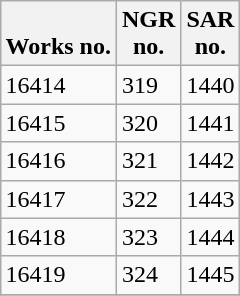<table class="wikitable collapsible collapsed sortable" style="margin:0.5em auto; font-size:100%;">
<tr>
<th><br>Works no.</th>
<th>NGR<br>no.</th>
<th>SAR<br>no.</th>
</tr>
<tr>
<td>16414</td>
<td>319</td>
<td>1440</td>
</tr>
<tr>
<td>16415</td>
<td>320</td>
<td>1441</td>
</tr>
<tr>
<td>16416</td>
<td>321</td>
<td>1442</td>
</tr>
<tr>
<td>16417</td>
<td>322</td>
<td>1443</td>
</tr>
<tr>
<td>16418</td>
<td>323</td>
<td>1444</td>
</tr>
<tr>
<td>16419</td>
<td>324</td>
<td>1445</td>
</tr>
<tr>
</tr>
</table>
